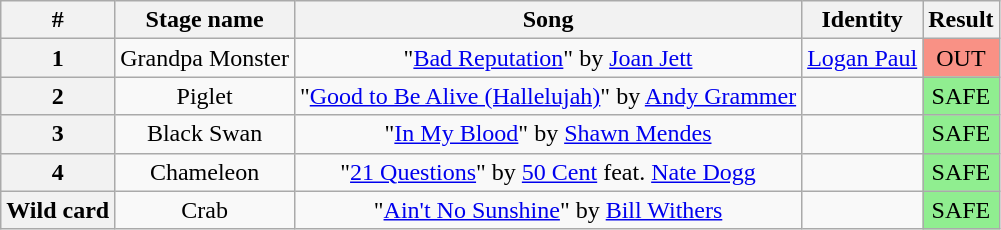<table class="wikitable plainrowheaders" style="text-align: center;">
<tr>
<th>#</th>
<th>Stage name</th>
<th>Song</th>
<th>Identity</th>
<th>Result</th>
</tr>
<tr>
<th>1</th>
<td>Grandpa Monster</td>
<td>"<a href='#'>Bad Reputation</a>" by <a href='#'>Joan Jett</a></td>
<td><a href='#'>Logan Paul</a></td>
<td bgcolor=#F99185>OUT</td>
</tr>
<tr>
<th>2</th>
<td>Piglet</td>
<td>"<a href='#'>Good to Be Alive (Hallelujah)</a>" by <a href='#'>Andy Grammer</a></td>
<td></td>
<td bgcolor=lightgreen>SAFE</td>
</tr>
<tr>
<th>3</th>
<td>Black Swan</td>
<td>"<a href='#'>In My Blood</a>" by <a href='#'>Shawn Mendes</a></td>
<td></td>
<td bgcolor=lightgreen>SAFE</td>
</tr>
<tr>
<th>4</th>
<td>Chameleon</td>
<td>"<a href='#'>21 Questions</a>" by <a href='#'>50 Cent</a> feat. <a href='#'>Nate Dogg</a></td>
<td></td>
<td bgcolor=lightgreen>SAFE</td>
</tr>
<tr>
<th>Wild card</th>
<td>Crab</td>
<td>"<a href='#'>Ain't No Sunshine</a>" by <a href='#'>Bill Withers</a></td>
<td></td>
<td bgcolor=lightgreen>SAFE</td>
</tr>
</table>
